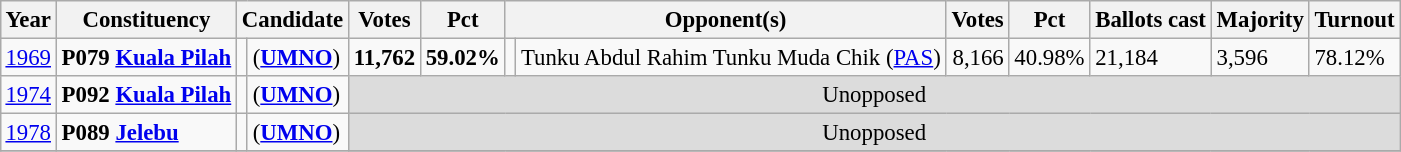<table class="wikitable" style="margin:0.5em ; font-size:95%">
<tr>
<th>Year</th>
<th>Constituency</th>
<th colspan=2>Candidate</th>
<th>Votes</th>
<th>Pct</th>
<th colspan=2>Opponent(s)</th>
<th>Votes</th>
<th>Pct</th>
<th>Ballots cast</th>
<th>Majority</th>
<th>Turnout</th>
</tr>
<tr>
<td><a href='#'>1969</a></td>
<td><strong>P079 <a href='#'>Kuala Pilah</a></strong></td>
<td></td>
<td> (<a href='#'><strong>UMNO</strong></a>)</td>
<td align=right><strong>11,762</strong></td>
<td><strong>59.02%</strong></td>
<td></td>
<td>Tunku Abdul Rahim Tunku Muda Chik (<a href='#'>PAS</a>)</td>
<td align=right>8,166</td>
<td>40.98%</td>
<td>21,184</td>
<td>3,596</td>
<td>78.12%</td>
</tr>
<tr>
<td><a href='#'>1974</a></td>
<td><strong>P092 <a href='#'>Kuala Pilah</a></strong></td>
<td></td>
<td> (<a href='#'><strong>UMNO</strong></a>)</td>
<td colspan="9" style="background:#dcdcdc; text-align:center;">Unopposed</td>
</tr>
<tr>
<td><a href='#'>1978</a></td>
<td><strong>P089 <a href='#'>Jelebu</a></strong></td>
<td></td>
<td> (<a href='#'><strong>UMNO</strong></a>)</td>
<td colspan="9" style="background:#dcdcdc; text-align:center;">Unopposed</td>
</tr>
<tr>
</tr>
</table>
